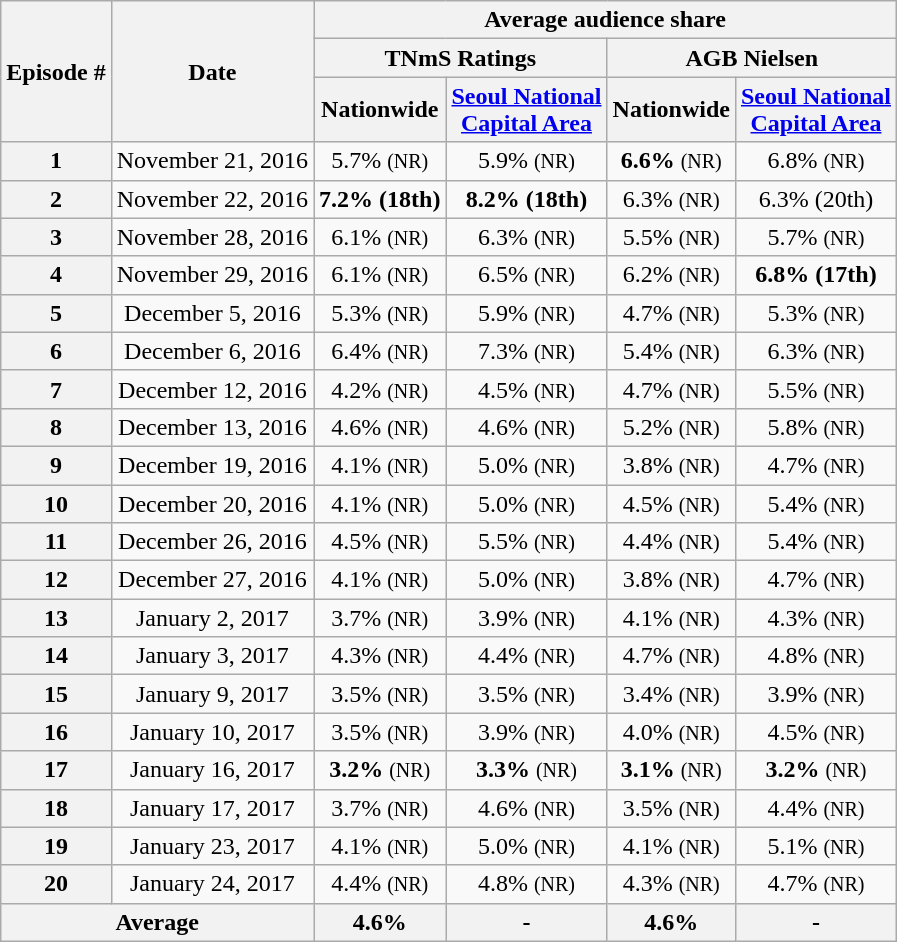<table class="wikitable" style="text-align:center;">
<tr>
<th rowspan="3">Episode #</th>
<th rowspan="3">Date</th>
<th colspan="4">Average audience share</th>
</tr>
<tr>
<th colspan="2">TNmS Ratings</th>
<th colspan="2">AGB Nielsen</th>
</tr>
<tr>
<th>Nationwide</th>
<th><a href='#'>Seoul National</a><br><a href='#'>Capital Area</a></th>
<th>Nationwide</th>
<th><a href='#'>Seoul National</a><br><a href='#'>Capital Area</a></th>
</tr>
<tr>
<th>1</th>
<td>November 21, 2016</td>
<td>5.7% <small>(NR)</small></td>
<td>5.9% <small>(NR)</small></td>
<td><span><strong>6.6%</strong></span> <small>(NR)</small></td>
<td>6.8% <small>(NR)</small></td>
</tr>
<tr>
<th>2</th>
<td>November 22, 2016</td>
<td><span><strong>7.2% (18th)</strong></span></td>
<td><span><strong>8.2% (18th)</strong></span></td>
<td>6.3% <small>(NR)</small></td>
<td>6.3% (20th)</td>
</tr>
<tr>
<th>3</th>
<td>November 28, 2016</td>
<td>6.1% <small>(NR)</small></td>
<td>6.3% <small>(NR)</small></td>
<td>5.5% <small>(NR)</small></td>
<td>5.7% <small>(NR)</small></td>
</tr>
<tr>
<th>4</th>
<td>November 29, 2016</td>
<td>6.1% <small>(NR)</small></td>
<td>6.5% <small>(NR)</small></td>
<td>6.2% <small>(NR)</small></td>
<td><span><strong>6.8% (17th)</strong></span></td>
</tr>
<tr>
<th>5</th>
<td>December 5, 2016</td>
<td>5.3% <small>(NR)</small></td>
<td>5.9% <small>(NR)</small></td>
<td>4.7% <small>(NR)</small></td>
<td>5.3% <small>(NR)</small></td>
</tr>
<tr>
<th>6</th>
<td>December 6, 2016</td>
<td>6.4% <small>(NR)</small></td>
<td>7.3% <small>(NR)</small></td>
<td>5.4% <small>(NR)</small></td>
<td>6.3% <small>(NR)</small></td>
</tr>
<tr>
<th>7</th>
<td>December 12, 2016</td>
<td>4.2% <small>(NR)</small></td>
<td>4.5% <small>(NR)</small></td>
<td>4.7% <small>(NR)</small></td>
<td>5.5% <small>(NR)</small></td>
</tr>
<tr>
<th>8</th>
<td>December 13, 2016</td>
<td>4.6% <small>(NR)</small></td>
<td>4.6% <small>(NR)</small></td>
<td>5.2% <small>(NR)</small></td>
<td>5.8% <small>(NR)</small></td>
</tr>
<tr>
<th>9</th>
<td>December 19, 2016</td>
<td>4.1% <small>(NR)</small></td>
<td>5.0% <small>(NR)</small></td>
<td>3.8% <small>(NR)</small></td>
<td>4.7% <small>(NR)</small></td>
</tr>
<tr>
<th>10</th>
<td>December 20, 2016</td>
<td>4.1% <small>(NR)</small></td>
<td>5.0% <small>(NR)</small></td>
<td>4.5% <small>(NR)</small></td>
<td>5.4% <small>(NR)</small></td>
</tr>
<tr>
<th>11</th>
<td>December 26, 2016</td>
<td>4.5% <small>(NR)</small></td>
<td>5.5% <small>(NR)</small></td>
<td>4.4% <small>(NR)</small></td>
<td>5.4% <small>(NR)</small></td>
</tr>
<tr>
<th>12</th>
<td>December 27, 2016</td>
<td>4.1% <small>(NR)</small></td>
<td>5.0% <small>(NR)</small></td>
<td>3.8% <small>(NR)</small></td>
<td>4.7% <small>(NR)</small></td>
</tr>
<tr>
<th>13</th>
<td>January 2, 2017</td>
<td>3.7% <small>(NR)</small></td>
<td>3.9% <small>(NR)</small></td>
<td>4.1% <small>(NR)</small></td>
<td>4.3% <small>(NR)</small></td>
</tr>
<tr>
<th>14</th>
<td>January 3, 2017</td>
<td>4.3% <small>(NR)</small></td>
<td>4.4% <small>(NR)</small></td>
<td>4.7% <small>(NR)</small></td>
<td>4.8% <small>(NR)</small></td>
</tr>
<tr>
<th>15</th>
<td>January 9, 2017</td>
<td>3.5% <small>(NR)</small></td>
<td>3.5% <small>(NR)</small></td>
<td>3.4% <small>(NR)</small></td>
<td>3.9% <small>(NR)</small></td>
</tr>
<tr>
<th>16</th>
<td>January 10, 2017</td>
<td>3.5% <small>(NR)</small></td>
<td>3.9% <small>(NR)</small></td>
<td>4.0% <small>(NR)</small></td>
<td>4.5% <small>(NR)</small></td>
</tr>
<tr>
<th>17</th>
<td>January 16, 2017</td>
<td><span><strong>3.2%</strong></span> <small>(NR)</small></td>
<td><span><strong>3.3%</strong></span> <small>(NR)</small></td>
<td><span><strong>3.1%</strong></span> <small>(NR)</small></td>
<td><span><strong>3.2%</strong></span> <small>(NR)</small></td>
</tr>
<tr>
<th>18</th>
<td>January 17, 2017</td>
<td>3.7% <small>(NR)</small></td>
<td>4.6% <small>(NR)</small></td>
<td>3.5% <small>(NR)</small></td>
<td>4.4% <small>(NR)</small></td>
</tr>
<tr>
<th>19</th>
<td>January 23, 2017</td>
<td>4.1% <small>(NR)</small></td>
<td>5.0% <small>(NR)</small></td>
<td>4.1% <small>(NR)</small></td>
<td>5.1% <small>(NR)</small></td>
</tr>
<tr>
<th>20</th>
<td>January 24, 2017</td>
<td>4.4% <small>(NR)</small></td>
<td>4.8% <small>(NR)</small></td>
<td>4.3% <small>(NR)</small></td>
<td>4.7% <small>(NR)</small></td>
</tr>
<tr>
<th colspan="2">Average</th>
<th>4.6%</th>
<th>-</th>
<th>4.6%</th>
<th>-</th>
</tr>
</table>
